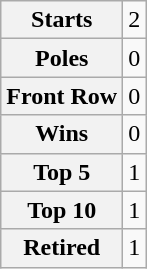<table class="wikitable" style="text-align:center">
<tr>
<th>Starts</th>
<td>2</td>
</tr>
<tr>
<th>Poles</th>
<td>0</td>
</tr>
<tr>
<th>Front Row</th>
<td>0</td>
</tr>
<tr>
<th>Wins</th>
<td>0</td>
</tr>
<tr>
<th>Top 5</th>
<td>1</td>
</tr>
<tr>
<th>Top 10</th>
<td>1</td>
</tr>
<tr>
<th>Retired</th>
<td>1</td>
</tr>
</table>
